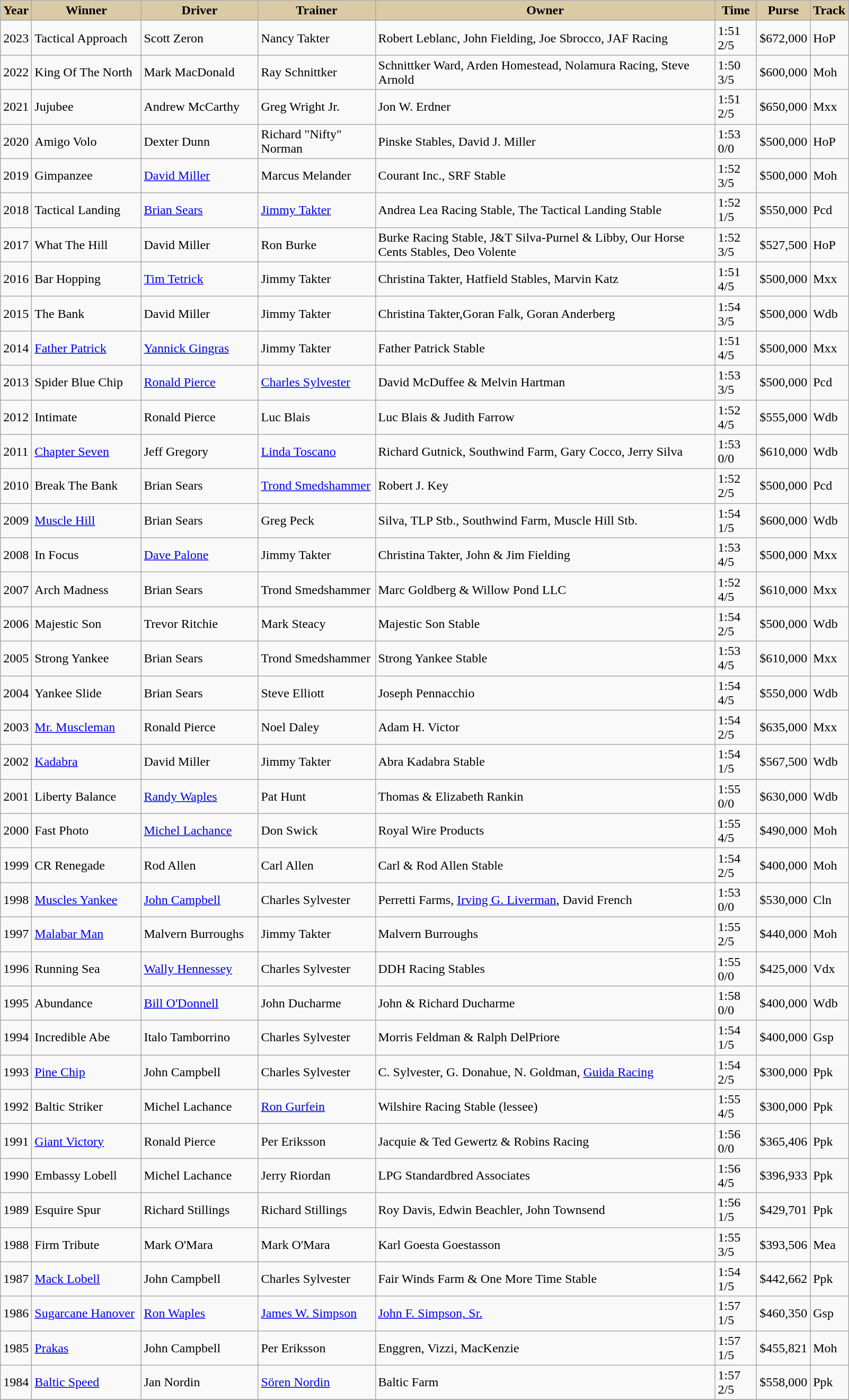<table class="wikitable sortable">
<tr>
<th style="background-color:#DACAA5; width:30px">Year<br></th>
<th style="background-color:#DACAA5; width:130px">Winner<br></th>
<th style="background-color:#DACAA5; width:140px">Driver<br></th>
<th style="background-color:#DACAA5; width:140px">Trainer<br></th>
<th style="background-color:#DACAA5; width:420px">Owner<br></th>
<th style="background-color:#DACAA5; width:45px">Time <br></th>
<th style="background-color:#DACAA5; width:45px">Purse<br></th>
<th style="background-color:#DACAA5; width:40px">Track<br></th>
</tr>
<tr>
<td>2023</td>
<td>Tactical Approach</td>
<td>Scott Zeron</td>
<td>Nancy Takter</td>
<td>Robert Leblanc, John Fielding, Joe Sbrocco, JAF Racing</td>
<td>1:51 2/5</td>
<td>$672,000</td>
<td>HoP</td>
</tr>
<tr>
<td>2022</td>
<td>King Of The North</td>
<td>Mark MacDonald</td>
<td>Ray Schnittker</td>
<td>Schnittker Ward, Arden Homestead, Nolamura Racing, Steve Arnold</td>
<td>1:50 3/5</td>
<td>$600,000</td>
<td>Moh</td>
</tr>
<tr>
<td>2021</td>
<td>Jujubee</td>
<td>Andrew McCarthy</td>
<td>Greg Wright Jr.</td>
<td>Jon W. Erdner</td>
<td>1:51 2/5</td>
<td>$650,000</td>
<td>Mxx</td>
</tr>
<tr>
<td>2020</td>
<td>Amigo Volo</td>
<td>Dexter Dunn</td>
<td>Richard "Nifty" Norman</td>
<td>Pinske Stables, David J. Miller</td>
<td>1:53 0/0</td>
<td>$500,000</td>
<td>HoP</td>
</tr>
<tr>
<td>2019</td>
<td>Gimpanzee</td>
<td><a href='#'>David Miller</a></td>
<td>Marcus Melander</td>
<td>Courant Inc., SRF Stable</td>
<td>1:52 3/5</td>
<td>$500,000</td>
<td>Moh</td>
</tr>
<tr>
<td>2018</td>
<td>Tactical Landing</td>
<td><a href='#'>Brian Sears</a></td>
<td><a href='#'>Jimmy Takter</a></td>
<td>Andrea Lea Racing Stable, The Tactical Landing Stable</td>
<td>1:52 1/5</td>
<td>$550,000</td>
<td>Pcd</td>
</tr>
<tr>
<td>2017</td>
<td>What The Hill</td>
<td>David Miller</td>
<td>Ron Burke</td>
<td>Burke Racing Stable, J&T Silva-Purnel & Libby, Our Horse Cents Stables, Deo Volente</td>
<td>1:52 3/5</td>
<td>$527,500</td>
<td>HoP</td>
</tr>
<tr>
<td>2016</td>
<td>Bar Hopping</td>
<td><a href='#'>Tim Tetrick</a></td>
<td>Jimmy Takter</td>
<td>Christina Takter, Hatfield Stables, Marvin Katz</td>
<td>1:51 4/5</td>
<td>$500,000</td>
<td>Mxx</td>
</tr>
<tr>
<td>2015</td>
<td>The Bank</td>
<td>David Miller</td>
<td>Jimmy Takter</td>
<td>Christina Takter,Goran Falk, Goran Anderberg</td>
<td>1:54 3/5</td>
<td>$500,000</td>
<td>Wdb</td>
</tr>
<tr>
<td>2014</td>
<td><a href='#'>Father Patrick</a></td>
<td><a href='#'>Yannick Gingras</a></td>
<td>Jimmy Takter</td>
<td>Father Patrick Stable</td>
<td>1:51 4/5</td>
<td>$500,000</td>
<td>Mxx</td>
</tr>
<tr>
<td>2013</td>
<td>Spider Blue Chip</td>
<td><a href='#'>Ronald Pierce</a></td>
<td><a href='#'>Charles Sylvester</a></td>
<td>David McDuffee & Melvin Hartman</td>
<td>1:53 3/5</td>
<td>$500,000</td>
<td>Pcd</td>
</tr>
<tr>
<td>2012</td>
<td>Intimate</td>
<td>Ronald Pierce</td>
<td>Luc Blais</td>
<td>Luc Blais & Judith Farrow</td>
<td>1:52 4/5</td>
<td>$555,000</td>
<td>Wdb</td>
</tr>
<tr>
<td>2011</td>
<td><a href='#'>Chapter Seven</a></td>
<td>Jeff Gregory</td>
<td><a href='#'>Linda Toscano</a></td>
<td>Richard Gutnick, Southwind Farm, Gary Cocco, Jerry Silva</td>
<td>1:53 0/0</td>
<td>$610,000</td>
<td>Wdb</td>
</tr>
<tr>
<td>2010</td>
<td>Break The Bank</td>
<td>Brian Sears</td>
<td><a href='#'>Trond Smedshammer</a></td>
<td>Robert J. Key</td>
<td>1:52 2/5</td>
<td>$500,000</td>
<td>Pcd</td>
</tr>
<tr>
<td>2009</td>
<td><a href='#'>Muscle Hill</a></td>
<td>Brian Sears</td>
<td>Greg Peck</td>
<td>Silva, TLP Stb., Southwind Farm, Muscle Hill Stb.</td>
<td>1:54 1/5</td>
<td>$600,000</td>
<td>Wdb</td>
</tr>
<tr>
<td>2008</td>
<td>In Focus</td>
<td><a href='#'>Dave Palone</a></td>
<td>Jimmy Takter</td>
<td>Christina Takter, John & Jim Fielding</td>
<td>1:53 4/5</td>
<td>$500,000</td>
<td>Mxx</td>
</tr>
<tr>
<td>2007</td>
<td>Arch Madness</td>
<td>Brian Sears</td>
<td>Trond Smedshammer</td>
<td>Marc Goldberg & Willow Pond LLC</td>
<td>1:52 4/5</td>
<td>$610,000</td>
<td>Mxx</td>
</tr>
<tr>
<td>2006</td>
<td>Majestic Son</td>
<td>Trevor Ritchie</td>
<td>Mark Steacy</td>
<td>Majestic Son Stable</td>
<td>1:54 2/5</td>
<td>$500,000</td>
<td>Wdb</td>
</tr>
<tr>
<td>2005</td>
<td>Strong Yankee</td>
<td>Brian Sears</td>
<td>Trond Smedshammer</td>
<td>Strong Yankee Stable</td>
<td>1:53 4/5</td>
<td>$610,000</td>
<td>Mxx</td>
</tr>
<tr>
<td>2004</td>
<td>Yankee Slide</td>
<td>Brian Sears</td>
<td>Steve Elliott</td>
<td>Joseph Pennacchio</td>
<td>1:54 4/5</td>
<td>$550,000</td>
<td>Wdb</td>
</tr>
<tr>
<td>2003</td>
<td><a href='#'>Mr. Muscleman</a></td>
<td>Ronald Pierce</td>
<td>Noel Daley</td>
<td>Adam H. Victor</td>
<td>1:54 2/5</td>
<td>$635,000</td>
<td>Mxx</td>
</tr>
<tr>
<td>2002</td>
<td><a href='#'>Kadabra</a></td>
<td>David Miller</td>
<td>Jimmy Takter</td>
<td>Abra Kadabra Stable</td>
<td>1:54 1/5</td>
<td>$567,500</td>
<td>Wdb</td>
</tr>
<tr>
<td>2001</td>
<td>Liberty Balance</td>
<td><a href='#'>Randy Waples</a></td>
<td>Pat Hunt</td>
<td>Thomas & Elizabeth Rankin</td>
<td>1:55 0/0</td>
<td>$630,000</td>
<td>Wdb</td>
</tr>
<tr>
<td>2000</td>
<td>Fast Photo</td>
<td><a href='#'>Michel Lachance</a></td>
<td>Don Swick</td>
<td>Royal Wire Products</td>
<td>1:55 4/5</td>
<td>$490,000</td>
<td>Moh</td>
</tr>
<tr>
<td>1999</td>
<td>CR Renegade</td>
<td>Rod Allen</td>
<td>Carl Allen</td>
<td>Carl & Rod Allen Stable</td>
<td>1:54 2/5</td>
<td>$400,000</td>
<td>Moh</td>
</tr>
<tr>
<td>1998</td>
<td><a href='#'>Muscles Yankee</a></td>
<td><a href='#'>John Campbell</a></td>
<td>Charles Sylvester</td>
<td>Perretti Farms, <a href='#'>Irving G. Liverman</a>, David French</td>
<td>1:53 0/0</td>
<td>$530,000</td>
<td>Cln</td>
</tr>
<tr>
<td>1997</td>
<td><a href='#'>Malabar Man</a></td>
<td>Malvern Burroughs</td>
<td>Jimmy Takter</td>
<td>Malvern Burroughs</td>
<td>1:55 2/5</td>
<td>$440,000</td>
<td>Moh</td>
</tr>
<tr>
<td>1996</td>
<td>Running Sea</td>
<td><a href='#'>Wally Hennessey</a></td>
<td>Charles Sylvester</td>
<td>DDH Racing Stables</td>
<td>1:55 0/0</td>
<td>$425,000</td>
<td>Vdx</td>
</tr>
<tr>
<td>1995</td>
<td>Abundance</td>
<td><a href='#'>Bill O'Donnell</a></td>
<td>John Ducharme</td>
<td>John & Richard Ducharme</td>
<td>1:58 0/0</td>
<td>$400,000</td>
<td>Wdb</td>
</tr>
<tr>
<td>1994</td>
<td>Incredible Abe</td>
<td>Italo Tamborrino</td>
<td>Charles Sylvester</td>
<td>Morris Feldman & Ralph DelPriore</td>
<td>1:54 1/5</td>
<td>$400,000</td>
<td>Gsp</td>
</tr>
<tr>
<td>1993</td>
<td><a href='#'>Pine Chip</a></td>
<td>John Campbell</td>
<td>Charles Sylvester</td>
<td>C. Sylvester, G. Donahue, N. Goldman, <a href='#'>Guida Racing</a></td>
<td>1:54 2/5</td>
<td>$300,000</td>
<td>Ppk</td>
</tr>
<tr>
<td>1992</td>
<td>Baltic Striker</td>
<td>Michel Lachance</td>
<td><a href='#'>Ron Gurfein</a></td>
<td>Wilshire Racing Stable (lessee)</td>
<td>1:55 4/5</td>
<td>$300,000</td>
<td>Ppk</td>
</tr>
<tr>
<td>1991</td>
<td><a href='#'>Giant Victory</a></td>
<td>Ronald Pierce</td>
<td>Per Eriksson</td>
<td>Jacquie & Ted Gewertz  & Robins Racing</td>
<td>1:56 0/0</td>
<td>$365,406</td>
<td>Ppk</td>
</tr>
<tr>
<td>1990</td>
<td>Embassy Lobell</td>
<td>Michel Lachance</td>
<td>Jerry Riordan</td>
<td>LPG Standardbred Associates</td>
<td>1:56 4/5</td>
<td>$396,933</td>
<td>Ppk</td>
</tr>
<tr>
<td>1989</td>
<td>Esquire Spur</td>
<td>Richard Stillings</td>
<td>Richard Stillings</td>
<td>Roy Davis, Edwin Beachler, John Townsend</td>
<td>1:56 1/5</td>
<td>$429,701</td>
<td>Ppk</td>
</tr>
<tr>
<td>1988</td>
<td>Firm Tribute</td>
<td>Mark O'Mara</td>
<td>Mark O'Mara</td>
<td>Karl Goesta Goestasson</td>
<td>1:55 3/5</td>
<td>$393,506</td>
<td>Mea</td>
</tr>
<tr>
<td>1987</td>
<td><a href='#'>Mack Lobell</a></td>
<td>John Campbell</td>
<td>Charles Sylvester</td>
<td>Fair Winds Farm & One More Time Stable</td>
<td>1:54 1/5</td>
<td>$442,662</td>
<td>Ppk</td>
</tr>
<tr>
<td>1986</td>
<td><a href='#'>Sugarcane Hanover</a></td>
<td><a href='#'>Ron Waples</a></td>
<td><a href='#'>James W. Simpson</a></td>
<td><a href='#'>John F. Simpson, Sr.</a></td>
<td>1:57 1/5</td>
<td>$460,350</td>
<td>Gsp</td>
</tr>
<tr>
<td>1985</td>
<td><a href='#'>Prakas</a></td>
<td>John Campbell</td>
<td>Per Eriksson</td>
<td>Enggren, Vizzi, MacKenzie</td>
<td>1:57 1/5</td>
<td>$455,821</td>
<td>Moh</td>
</tr>
<tr>
<td>1984</td>
<td><a href='#'>Baltic Speed</a></td>
<td>Jan Nordin</td>
<td><a href='#'>Sören Nordin</a></td>
<td>Baltic Farm</td>
<td>1:57 2/5</td>
<td>$558,000</td>
<td>Ppk</td>
</tr>
<tr>
</tr>
</table>
